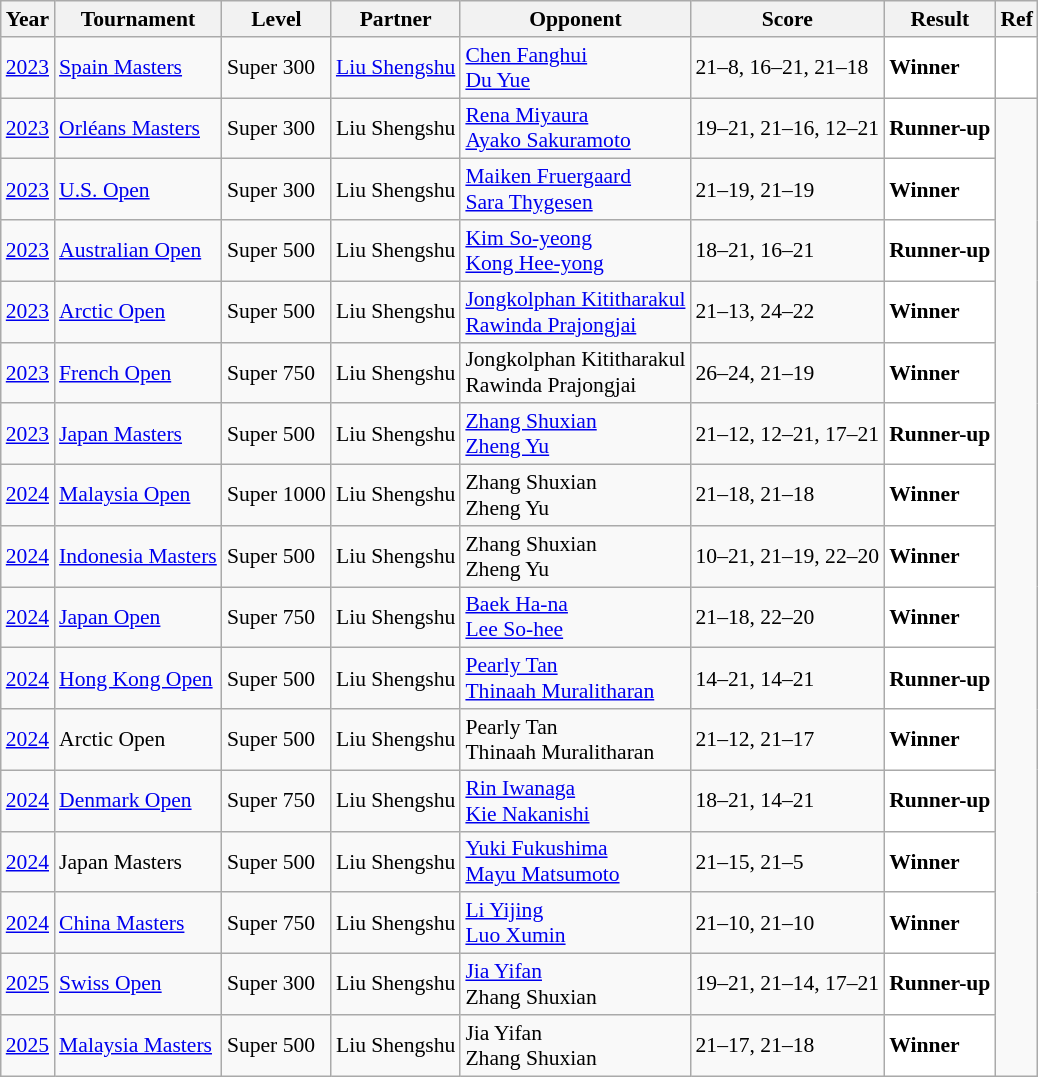<table class="sortable wikitable" style="font-size: 90%;">
<tr>
<th>Year</th>
<th>Tournament</th>
<th>Level</th>
<th>Partner</th>
<th>Opponent</th>
<th>Score</th>
<th>Result</th>
<th>Ref</th>
</tr>
<tr>
<td align="center"><a href='#'>2023</a></td>
<td align="left"><a href='#'>Spain Masters</a></td>
<td align="left">Super 300</td>
<td align="left"> <a href='#'>Liu Shengshu</a></td>
<td align="left"> <a href='#'>Chen Fanghui</a><br> <a href='#'>Du Yue</a></td>
<td align="left">21–8, 16–21, 21–18</td>
<td style="text-align:left; background:white"> <strong>Winner</strong></td>
<td style="text-align:center; background:white"></td>
</tr>
<tr>
<td align="center"><a href='#'>2023</a></td>
<td align="left"><a href='#'>Orléans Masters</a></td>
<td align="left">Super 300</td>
<td align="left"> Liu Shengshu</td>
<td align="left"> <a href='#'>Rena Miyaura</a><br> <a href='#'>Ayako Sakuramoto</a></td>
<td align="left">19–21, 21–16, 12–21</td>
<td style="text-align:left; background:white"> <strong>Runner-up</strong></td>
</tr>
<tr>
<td align="center"><a href='#'>2023</a></td>
<td align="left"><a href='#'>U.S. Open</a></td>
<td align="left">Super 300</td>
<td align="left"> Liu Shengshu</td>
<td align="left"> <a href='#'>Maiken Fruergaard</a><br> <a href='#'>Sara Thygesen</a></td>
<td align="left">21–19, 21–19</td>
<td style="text-align:left; background:white"> <strong>Winner</strong></td>
</tr>
<tr>
<td align="center"><a href='#'>2023</a></td>
<td align="left"><a href='#'>Australian Open</a></td>
<td align="left">Super 500</td>
<td align="left"> Liu Shengshu</td>
<td align="left"> <a href='#'>Kim So-yeong</a><br> <a href='#'>Kong Hee-yong</a></td>
<td align="left">18–21, 16–21</td>
<td style="text-align:left; background:white"> <strong>Runner-up</strong></td>
</tr>
<tr>
<td align="center"><a href='#'>2023</a></td>
<td align="left"><a href='#'>Arctic Open</a></td>
<td align="left">Super 500</td>
<td align="left"> Liu Shengshu</td>
<td align="left"> <a href='#'>Jongkolphan Kititharakul</a><br> <a href='#'>Rawinda Prajongjai</a></td>
<td align="left">21–13, 24–22</td>
<td style="text-align:left; background:white"> <strong>Winner</strong></td>
</tr>
<tr>
<td align="center"><a href='#'>2023</a></td>
<td align="left"><a href='#'>French Open</a></td>
<td align="left">Super 750</td>
<td align="left"> Liu Shengshu</td>
<td align="left"> Jongkolphan Kititharakul<br> Rawinda Prajongjai</td>
<td align="left">26–24, 21–19</td>
<td style="text-align:left; background:white"> <strong>Winner</strong></td>
</tr>
<tr>
<td align="center"><a href='#'>2023</a></td>
<td align="left"><a href='#'>Japan Masters</a></td>
<td align="left">Super 500</td>
<td align="left"> Liu Shengshu</td>
<td align="left"> <a href='#'>Zhang Shuxian</a><br> <a href='#'>Zheng Yu</a></td>
<td align="left">21–12, 12–21, 17–21</td>
<td style="text-align:left; background:white"> <strong>Runner-up</strong></td>
</tr>
<tr>
<td align="center"><a href='#'>2024</a></td>
<td align="left"><a href='#'>Malaysia Open</a></td>
<td align="left">Super 1000</td>
<td align="left"> Liu Shengshu</td>
<td align="left"> Zhang Shuxian<br> Zheng Yu</td>
<td align="left">21–18, 21–18</td>
<td style="text-align:left; background:white"> <strong>Winner</strong></td>
</tr>
<tr>
<td align="center"><a href='#'>2024</a></td>
<td align="left"><a href='#'>Indonesia Masters</a></td>
<td align="left">Super 500</td>
<td align="left"> Liu Shengshu</td>
<td align="left"> Zhang Shuxian<br> Zheng Yu</td>
<td align="left">10–21, 21–19, 22–20</td>
<td style="text-align:left; background:white"> <strong>Winner</strong></td>
</tr>
<tr>
<td align="center"><a href='#'>2024</a></td>
<td align="left"><a href='#'>Japan Open</a></td>
<td align="left">Super 750</td>
<td align="left"> Liu Shengshu</td>
<td align="left"> <a href='#'>Baek Ha-na</a><br> <a href='#'>Lee So-hee</a></td>
<td align="left">21–18, 22–20</td>
<td style="text-align:left; background:white"> <strong>Winner</strong></td>
</tr>
<tr>
<td align="center"><a href='#'>2024</a></td>
<td align="left"><a href='#'>Hong Kong Open</a></td>
<td align="left">Super 500</td>
<td align="left"> Liu Shengshu</td>
<td align="left"> <a href='#'>Pearly Tan</a><br> <a href='#'>Thinaah Muralitharan</a></td>
<td align="left">14–21, 14–21</td>
<td style="text-align:left; background:white"> <strong>Runner-up</strong></td>
</tr>
<tr>
<td align="center"><a href='#'>2024</a></td>
<td align="left">Arctic Open</td>
<td align="left">Super 500</td>
<td align="left"> Liu Shengshu</td>
<td align="left"> Pearly Tan<br> Thinaah Muralitharan</td>
<td align="left">21–12, 21–17</td>
<td style="text-align:left; background:white"> <strong>Winner</strong></td>
</tr>
<tr>
<td align="center"><a href='#'>2024</a></td>
<td align="left"><a href='#'>Denmark Open</a></td>
<td align="left">Super 750</td>
<td align="left"> Liu Shengshu</td>
<td align="left"> <a href='#'>Rin Iwanaga</a><br> <a href='#'>Kie Nakanishi</a></td>
<td align="left">18–21, 14–21</td>
<td style="text-align:left; background:white"> <strong>Runner-up</strong></td>
</tr>
<tr>
<td align="center"><a href='#'>2024</a></td>
<td align="left">Japan Masters</td>
<td align="left">Super 500</td>
<td align="left"> Liu Shengshu</td>
<td align="left"> <a href='#'>Yuki Fukushima</a><br> <a href='#'>Mayu Matsumoto</a></td>
<td align="left">21–15, 21–5</td>
<td style="text-align:left; background:white"> <strong>Winner</strong></td>
</tr>
<tr>
<td align="center"><a href='#'>2024</a></td>
<td align="left"><a href='#'>China Masters</a></td>
<td align="left">Super 750</td>
<td align="left"> Liu Shengshu</td>
<td align="left"> <a href='#'>Li Yijing</a><br> <a href='#'>Luo Xumin</a></td>
<td align="left">21–10, 21–10</td>
<td style="text-align:left; background:white"> <strong>Winner</strong></td>
</tr>
<tr>
<td align="center"><a href='#'>2025</a></td>
<td align="left"><a href='#'>Swiss Open</a></td>
<td align="left">Super 300</td>
<td align="left"> Liu Shengshu</td>
<td align="left"> <a href='#'>Jia Yifan</a> <br> Zhang Shuxian</td>
<td align="left">19–21, 21–14, 17–21</td>
<td style="text-align:left; background:white"> <strong>Runner-up</strong></td>
</tr>
<tr>
<td align="center"><a href='#'>2025</a></td>
<td align="left"><a href='#'>Malaysia Masters</a></td>
<td align="left">Super 500</td>
<td align="left"> Liu Shengshu</td>
<td align="left"> Jia Yifan <br> Zhang Shuxian</td>
<td align="left">21–17, 21–18</td>
<td style="text-align:left; background:white"> <strong>Winner</strong></td>
</tr>
</table>
